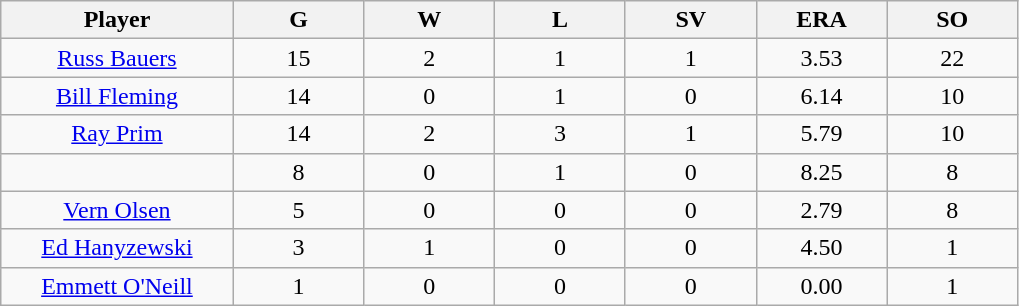<table class="wikitable sortable">
<tr>
<th bgcolor="#DDDDFF" width="16%">Player</th>
<th bgcolor="#DDDDFF" width="9%">G</th>
<th bgcolor="#DDDDFF" width="9%">W</th>
<th bgcolor="#DDDDFF" width="9%">L</th>
<th bgcolor="#DDDDFF" width="9%">SV</th>
<th bgcolor="#DDDDFF" width="9%">ERA</th>
<th bgcolor="#DDDDFF" width="9%">SO</th>
</tr>
<tr align="center">
<td><a href='#'>Russ Bauers</a></td>
<td>15</td>
<td>2</td>
<td>1</td>
<td>1</td>
<td>3.53</td>
<td>22</td>
</tr>
<tr align="center">
<td><a href='#'>Bill Fleming</a></td>
<td>14</td>
<td>0</td>
<td>1</td>
<td>0</td>
<td>6.14</td>
<td>10</td>
</tr>
<tr align="center">
<td><a href='#'>Ray Prim</a></td>
<td>14</td>
<td>2</td>
<td>3</td>
<td>1</td>
<td>5.79</td>
<td>10</td>
</tr>
<tr align="center">
<td></td>
<td>8</td>
<td>0</td>
<td>1</td>
<td>0</td>
<td>8.25</td>
<td>8</td>
</tr>
<tr align="center">
<td><a href='#'>Vern Olsen</a></td>
<td>5</td>
<td>0</td>
<td>0</td>
<td>0</td>
<td>2.79</td>
<td>8</td>
</tr>
<tr align="center">
<td><a href='#'>Ed Hanyzewski</a></td>
<td>3</td>
<td>1</td>
<td>0</td>
<td>0</td>
<td>4.50</td>
<td>1</td>
</tr>
<tr align="center">
<td><a href='#'>Emmett O'Neill</a></td>
<td>1</td>
<td>0</td>
<td>0</td>
<td>0</td>
<td>0.00</td>
<td>1</td>
</tr>
</table>
